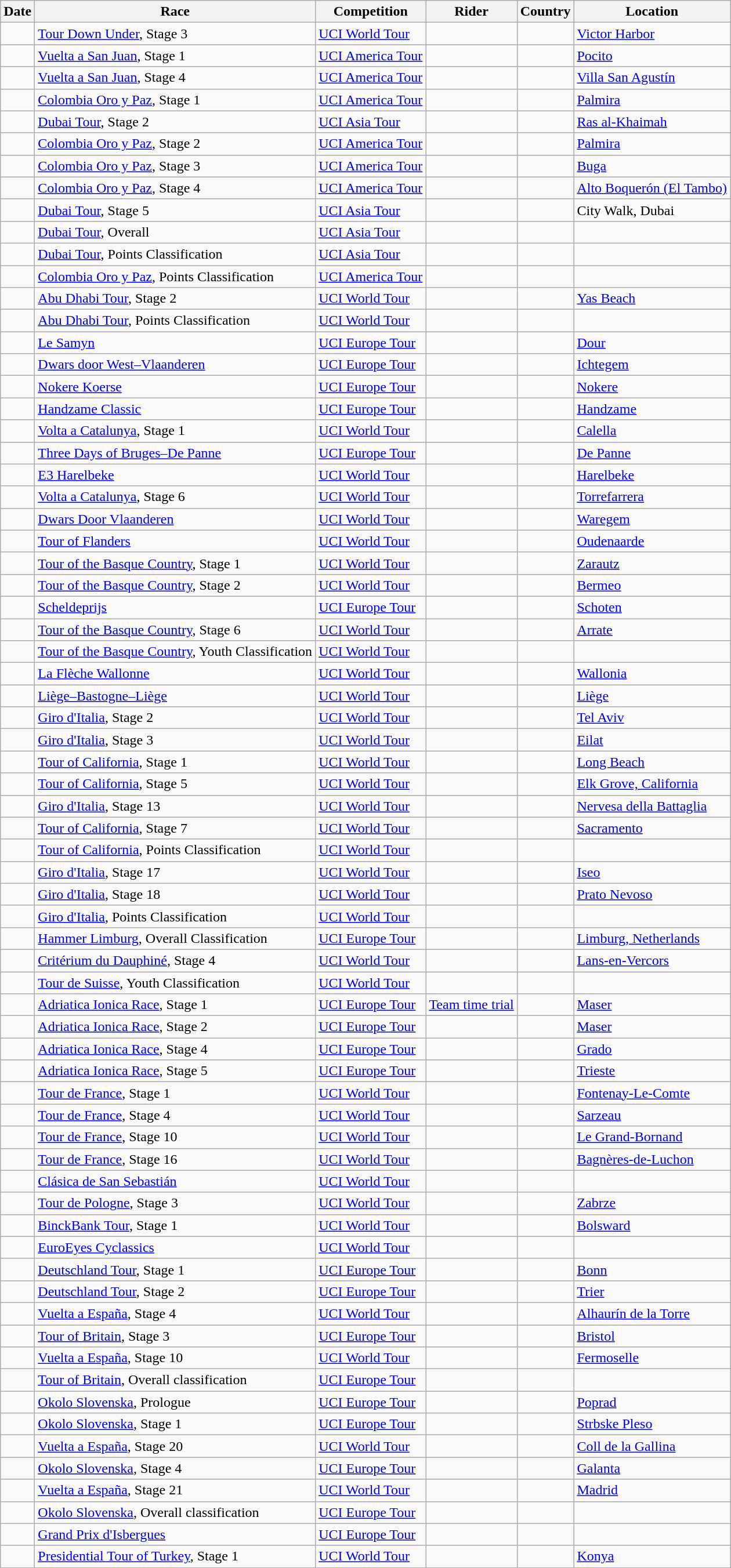<table class="wikitable sortable">
<tr>
<th>Date</th>
<th>Race</th>
<th>Competition</th>
<th>Rider</th>
<th>Country</th>
<th>Location</th>
</tr>
<tr>
<td></td>
<td><a href='#'>Tour Down Under</a>, Stage 3</td>
<td><a href='#'>UCI World Tour</a></td>
<td></td>
<td></td>
<td><a href='#'>Victor Harbor</a></td>
</tr>
<tr>
<td></td>
<td><a href='#'>Vuelta a San Juan</a>, Stage 1</td>
<td><a href='#'>UCI America Tour</a></td>
<td></td>
<td></td>
<td><a href='#'>Pocito</a></td>
</tr>
<tr>
<td></td>
<td><a href='#'>Vuelta a San Juan</a>, Stage 4</td>
<td><a href='#'>UCI America Tour</a></td>
<td></td>
<td></td>
<td><a href='#'>Villa San Agustín</a></td>
</tr>
<tr>
<td></td>
<td><a href='#'>Colombia Oro y Paz</a>, Stage 1</td>
<td><a href='#'>UCI America Tour</a></td>
<td></td>
<td></td>
<td><a href='#'>Palmira</a></td>
</tr>
<tr>
<td></td>
<td><a href='#'>Dubai Tour</a>, Stage 2</td>
<td><a href='#'>UCI Asia Tour</a></td>
<td></td>
<td></td>
<td><a href='#'>Ras al-Khaimah</a></td>
</tr>
<tr>
<td></td>
<td><a href='#'>Colombia Oro y Paz</a>, Stage 2</td>
<td><a href='#'>UCI America Tour</a></td>
<td></td>
<td></td>
<td><a href='#'>Palmira</a></td>
</tr>
<tr>
<td></td>
<td><a href='#'>Colombia Oro y Paz</a>, Stage 3</td>
<td><a href='#'>UCI America Tour</a></td>
<td></td>
<td></td>
<td><a href='#'>Buga</a></td>
</tr>
<tr>
<td></td>
<td><a href='#'>Colombia Oro y Paz</a>, Stage 4</td>
<td><a href='#'>UCI America Tour</a></td>
<td></td>
<td></td>
<td><a href='#'>Alto Boquerón (El Tambo)</a></td>
</tr>
<tr>
<td></td>
<td><a href='#'>Dubai Tour</a>, Stage 5</td>
<td><a href='#'>UCI Asia Tour</a></td>
<td></td>
<td></td>
<td>City Walk, Dubai</td>
</tr>
<tr>
<td></td>
<td><a href='#'>Dubai Tour</a>, Overall</td>
<td><a href='#'>UCI Asia Tour</a></td>
<td></td>
<td></td>
<td></td>
</tr>
<tr>
<td></td>
<td><a href='#'>Dubai Tour</a>, Points Classification</td>
<td><a href='#'>UCI Asia Tour</a></td>
<td></td>
<td></td>
<td></td>
</tr>
<tr>
<td></td>
<td><a href='#'>Colombia Oro y Paz</a>, Points Classification</td>
<td><a href='#'>UCI America Tour</a></td>
<td></td>
<td></td>
<td></td>
</tr>
<tr>
<td></td>
<td><a href='#'>Abu Dhabi Tour</a>, Stage 2</td>
<td><a href='#'>UCI World Tour</a></td>
<td></td>
<td></td>
<td><a href='#'>Yas Beach</a></td>
</tr>
<tr>
<td></td>
<td><a href='#'>Abu Dhabi Tour</a>, Points Classification</td>
<td><a href='#'>UCI World Tour</a></td>
<td></td>
<td></td>
<td></td>
</tr>
<tr>
<td></td>
<td><a href='#'>Le Samyn</a></td>
<td><a href='#'>UCI Europe Tour</a></td>
<td></td>
<td></td>
<td><a href='#'>Dour</a></td>
</tr>
<tr>
<td></td>
<td><a href='#'>Dwars door West–Vlaanderen</a></td>
<td><a href='#'>UCI Europe Tour</a></td>
<td></td>
<td></td>
<td><a href='#'>Ichtegem</a></td>
</tr>
<tr>
<td></td>
<td><a href='#'>Nokere Koerse</a></td>
<td><a href='#'>UCI Europe Tour</a></td>
<td></td>
<td></td>
<td><a href='#'>Nokere</a></td>
</tr>
<tr>
<td></td>
<td><a href='#'>Handzame Classic</a></td>
<td><a href='#'>UCI Europe Tour</a></td>
<td></td>
<td></td>
<td><a href='#'>Handzame</a></td>
</tr>
<tr>
<td></td>
<td><a href='#'>Volta a Catalunya</a>, Stage 1</td>
<td><a href='#'>UCI World Tour</a></td>
<td></td>
<td></td>
<td><a href='#'>Calella</a></td>
</tr>
<tr>
<td></td>
<td><a href='#'>Three Days of Bruges–De Panne</a></td>
<td><a href='#'>UCI Europe Tour</a></td>
<td></td>
<td></td>
<td><a href='#'>De Panne</a></td>
</tr>
<tr>
<td></td>
<td><a href='#'>E3 Harelbeke</a></td>
<td><a href='#'>UCI World Tour</a></td>
<td></td>
<td></td>
<td><a href='#'>Harelbeke</a></td>
</tr>
<tr>
<td></td>
<td><a href='#'>Volta a Catalunya</a>, Stage 6</td>
<td><a href='#'>UCI World Tour</a></td>
<td></td>
<td></td>
<td><a href='#'>Torrefarrera</a></td>
</tr>
<tr>
<td></td>
<td><a href='#'>Dwars Door Vlaanderen</a></td>
<td><a href='#'>UCI World Tour</a></td>
<td></td>
<td></td>
<td><a href='#'>Waregem</a></td>
</tr>
<tr>
<td></td>
<td><a href='#'>Tour of Flanders</a></td>
<td><a href='#'>UCI World Tour</a></td>
<td></td>
<td></td>
<td><a href='#'>Oudenaarde</a></td>
</tr>
<tr>
<td></td>
<td><a href='#'>Tour of the Basque Country</a>, Stage 1</td>
<td><a href='#'>UCI World Tour</a></td>
<td></td>
<td></td>
<td><a href='#'>Zarautz</a></td>
</tr>
<tr>
<td></td>
<td><a href='#'>Tour of the Basque Country</a>, Stage 2</td>
<td><a href='#'>UCI World Tour</a></td>
<td></td>
<td></td>
<td><a href='#'>Bermeo</a></td>
</tr>
<tr>
<td></td>
<td><a href='#'>Scheldeprijs</a></td>
<td><a href='#'>UCI Europe Tour</a></td>
<td></td>
<td></td>
<td><a href='#'>Schoten</a></td>
</tr>
<tr>
<td></td>
<td><a href='#'>Tour of the Basque Country</a>, Stage 6</td>
<td><a href='#'>UCI World Tour</a></td>
<td></td>
<td></td>
<td><a href='#'>Arrate</a></td>
</tr>
<tr>
<td></td>
<td><a href='#'>Tour of the Basque Country</a>, Youth Classification</td>
<td><a href='#'>UCI World Tour</a></td>
<td></td>
<td></td>
<td></td>
</tr>
<tr>
<td></td>
<td><a href='#'>La Flèche Wallonne</a></td>
<td><a href='#'>UCI World Tour</a></td>
<td></td>
<td></td>
<td><a href='#'>Wallonia</a></td>
</tr>
<tr>
<td></td>
<td><a href='#'>Liège–Bastogne–Liège</a></td>
<td><a href='#'>UCI World Tour</a></td>
<td></td>
<td></td>
<td><a href='#'>Liège</a></td>
</tr>
<tr>
<td></td>
<td><a href='#'>Giro d'Italia</a>, Stage 2</td>
<td><a href='#'>UCI World Tour</a></td>
<td></td>
<td></td>
<td><a href='#'>Tel Aviv</a></td>
</tr>
<tr>
<td></td>
<td><a href='#'>Giro d'Italia</a>, Stage 3</td>
<td><a href='#'>UCI World Tour</a></td>
<td></td>
<td></td>
<td><a href='#'>Eilat</a></td>
</tr>
<tr>
<td></td>
<td><a href='#'>Tour of California</a>, Stage 1</td>
<td><a href='#'>UCI World Tour</a></td>
<td></td>
<td></td>
<td><a href='#'>Long Beach</a></td>
</tr>
<tr>
<td></td>
<td><a href='#'>Tour of California</a>, Stage 5</td>
<td><a href='#'>UCI World Tour</a></td>
<td></td>
<td></td>
<td><a href='#'>Elk Grove, California</a></td>
</tr>
<tr>
<td></td>
<td><a href='#'>Giro d'Italia</a>, Stage 13</td>
<td><a href='#'>UCI World Tour</a></td>
<td></td>
<td></td>
<td><a href='#'>Nervesa della Battaglia</a></td>
</tr>
<tr>
<td></td>
<td><a href='#'>Tour of California</a>, Stage 7</td>
<td><a href='#'>UCI World Tour</a></td>
<td></td>
<td></td>
<td><a href='#'>Sacramento</a></td>
</tr>
<tr>
<td></td>
<td><a href='#'>Tour of California</a>, Points Classification</td>
<td><a href='#'>UCI World Tour</a></td>
<td></td>
<td></td>
<td></td>
</tr>
<tr>
<td></td>
<td><a href='#'>Giro d'Italia</a>, Stage 17</td>
<td><a href='#'>UCI World Tour</a></td>
<td></td>
<td></td>
<td><a href='#'>Iseo</a></td>
</tr>
<tr>
<td></td>
<td><a href='#'>Giro d'Italia</a>, Stage 18</td>
<td><a href='#'>UCI World Tour</a></td>
<td></td>
<td></td>
<td><a href='#'>Prato Nevoso</a></td>
</tr>
<tr>
<td></td>
<td><a href='#'>Giro d'Italia</a>, Points Classification</td>
<td><a href='#'>UCI World Tour</a></td>
<td></td>
<td></td>
<td></td>
</tr>
<tr>
<td></td>
<td><a href='#'>Hammer Limburg</a>, Overall Classification</td>
<td><a href='#'>UCI Europe Tour</a></td>
<td></td>
<td></td>
<td><a href='#'>Limburg, Netherlands</a></td>
</tr>
<tr>
<td></td>
<td><a href='#'>Critérium du Dauphiné</a>, Stage 4</td>
<td><a href='#'>UCI World Tour</a></td>
<td></td>
<td></td>
<td><a href='#'>Lans-en-Vercors</a></td>
</tr>
<tr>
<td></td>
<td><a href='#'>Tour de Suisse</a>, Youth Classification</td>
<td><a href='#'>UCI World Tour</a></td>
<td></td>
<td></td>
<td></td>
</tr>
<tr>
<td></td>
<td><a href='#'>Adriatica Ionica Race</a>, Stage 1</td>
<td><a href='#'>UCI Europe Tour</a></td>
<td><a href='#'>Team time trial</a></td>
<td></td>
<td><a href='#'>Maser</a></td>
</tr>
<tr>
<td></td>
<td><a href='#'>Adriatica Ionica Race</a>, Stage 2</td>
<td><a href='#'>UCI Europe Tour</a></td>
<td></td>
<td></td>
<td><a href='#'>Maser</a></td>
</tr>
<tr>
<td></td>
<td><a href='#'>Adriatica Ionica Race</a>, Stage 4</td>
<td><a href='#'>UCI Europe Tour</a></td>
<td></td>
<td></td>
<td><a href='#'>Grado</a></td>
</tr>
<tr>
<td></td>
<td><a href='#'>Adriatica Ionica Race</a>, Stage 5</td>
<td><a href='#'>UCI Europe Tour</a></td>
<td></td>
<td></td>
<td><a href='#'>Trieste</a></td>
</tr>
<tr>
<td></td>
<td><a href='#'>Tour de France</a>, Stage 1</td>
<td><a href='#'>UCI World Tour</a></td>
<td></td>
<td></td>
<td><a href='#'>Fontenay-Le-Comte</a></td>
</tr>
<tr>
<td></td>
<td><a href='#'>Tour de France</a>, Stage 4</td>
<td><a href='#'>UCI World Tour</a></td>
<td></td>
<td></td>
<td><a href='#'>Sarzeau</a></td>
</tr>
<tr>
<td></td>
<td><a href='#'>Tour de France</a>, Stage 10</td>
<td><a href='#'>UCI World Tour</a></td>
<td></td>
<td></td>
<td><a href='#'>Le Grand-Bornand</a></td>
</tr>
<tr>
<td></td>
<td><a href='#'>Tour de France</a>, Stage 16</td>
<td><a href='#'>UCI World Tour</a></td>
<td></td>
<td></td>
<td><a href='#'>Bagnères-de-Luchon</a></td>
</tr>
<tr>
<td></td>
<td><a href='#'>Clásica de San Sebastián</a></td>
<td><a href='#'>UCI World Tour</a></td>
<td></td>
<td></td>
<td></td>
</tr>
<tr>
<td></td>
<td><a href='#'>Tour de Pologne</a>, Stage 3</td>
<td><a href='#'>UCI World Tour</a></td>
<td></td>
<td></td>
<td><a href='#'>Zabrze</a></td>
</tr>
<tr>
<td></td>
<td><a href='#'>BinckBank Tour</a>, Stage 1</td>
<td><a href='#'>UCI World Tour</a></td>
<td></td>
<td></td>
<td><a href='#'>Bolsward</a></td>
</tr>
<tr>
<td></td>
<td><a href='#'>EuroEyes Cyclassics</a></td>
<td><a href='#'>UCI World Tour</a></td>
<td></td>
<td></td>
<td></td>
</tr>
<tr>
<td></td>
<td><a href='#'>Deutschland Tour</a>, Stage 1</td>
<td><a href='#'>UCI Europe Tour</a></td>
<td></td>
<td></td>
<td><a href='#'>Bonn</a></td>
</tr>
<tr>
<td></td>
<td><a href='#'>Deutschland Tour</a>, Stage 2</td>
<td><a href='#'>UCI Europe Tour</a></td>
<td></td>
<td></td>
<td><a href='#'>Trier</a></td>
</tr>
<tr>
<td></td>
<td><a href='#'>Vuelta a España</a>, Stage 4</td>
<td><a href='#'>UCI World Tour</a></td>
<td></td>
<td></td>
<td><a href='#'>Alhaurín de la Torre</a></td>
</tr>
<tr>
<td></td>
<td><a href='#'>Tour of Britain</a>, Stage 3</td>
<td><a href='#'>UCI Europe Tour</a></td>
<td></td>
<td></td>
<td><a href='#'>Bristol</a></td>
</tr>
<tr>
<td></td>
<td><a href='#'>Vuelta a España</a>, Stage 10</td>
<td><a href='#'>UCI World Tour</a></td>
<td></td>
<td></td>
<td><a href='#'>Fermoselle</a></td>
</tr>
<tr>
<td></td>
<td><a href='#'>Tour of Britain</a>, Overall classification</td>
<td><a href='#'>UCI Europe Tour</a></td>
<td></td>
<td></td>
<td></td>
</tr>
<tr>
<td></td>
<td><a href='#'>Okolo Slovenska</a>, Prologue</td>
<td><a href='#'>UCI Europe Tour</a></td>
<td></td>
<td></td>
<td><a href='#'>Poprad</a></td>
</tr>
<tr>
<td></td>
<td><a href='#'>Okolo Slovenska</a>, Stage 1</td>
<td><a href='#'>UCI Europe Tour</a></td>
<td></td>
<td></td>
<td><a href='#'>Strbske Pleso</a></td>
</tr>
<tr>
<td></td>
<td><a href='#'>Vuelta a España</a>, Stage 20</td>
<td><a href='#'>UCI World Tour</a></td>
<td></td>
<td></td>
<td><a href='#'>Coll de la Gallina</a></td>
</tr>
<tr>
<td></td>
<td><a href='#'>Okolo Slovenska</a>, Stage 4</td>
<td><a href='#'>UCI Europe Tour</a></td>
<td></td>
<td></td>
<td><a href='#'>Galanta</a></td>
</tr>
<tr>
<td></td>
<td><a href='#'>Vuelta a España</a>, Stage 21</td>
<td><a href='#'>UCI World Tour</a></td>
<td></td>
<td></td>
<td><a href='#'>Madrid</a></td>
</tr>
<tr>
<td></td>
<td><a href='#'>Okolo Slovenska</a>, Overall classification</td>
<td><a href='#'>UCI Europe Tour</a></td>
<td></td>
<td></td>
<td></td>
</tr>
<tr>
<td></td>
<td><a href='#'>Grand Prix d'Isbergues</a></td>
<td><a href='#'>UCI Europe Tour</a></td>
<td></td>
<td></td>
<td></td>
</tr>
<tr>
<td></td>
<td><a href='#'>Presidential Tour of Turkey</a>, Stage 1</td>
<td><a href='#'>UCI World Tour</a></td>
<td></td>
<td></td>
<td><a href='#'>Konya</a></td>
</tr>
</table>
